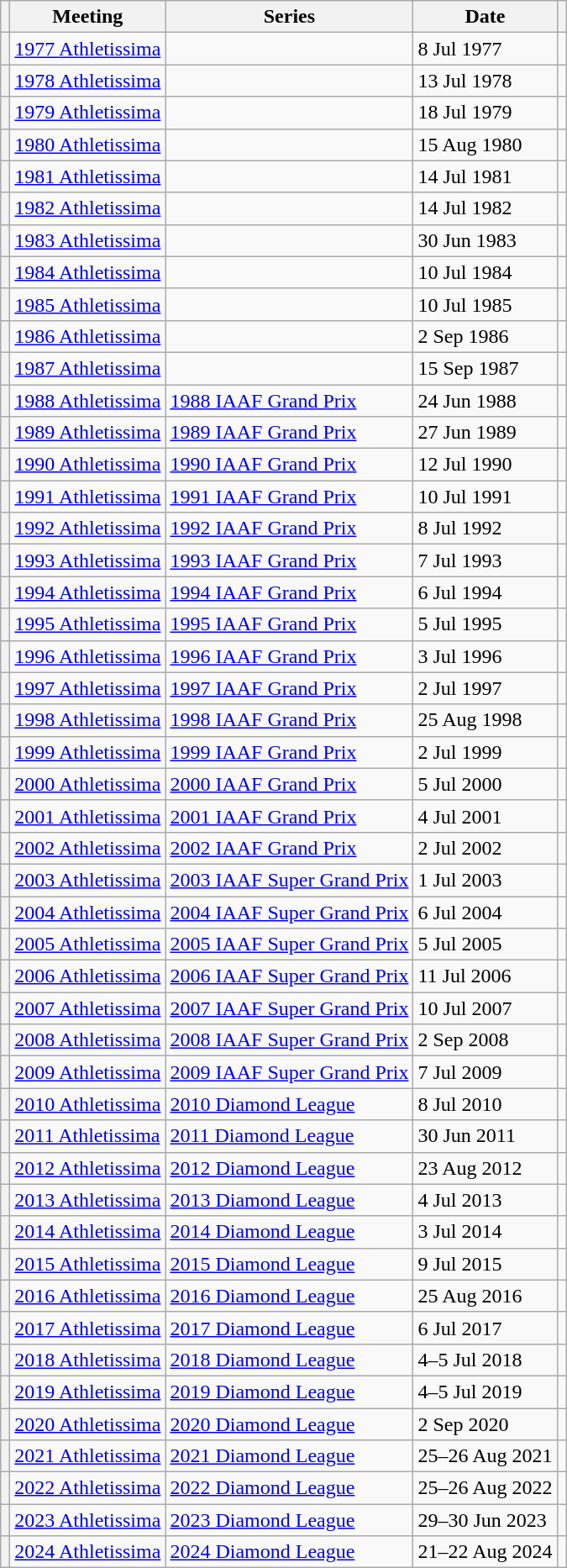<table class="wikitable plainrowheaders sticky-header defaultleft col4right">
<tr>
<th scope="col"></th>
<th scope="col">Meeting</th>
<th scope="col">Series</th>
<th scope="col">Date</th>
<th scope="col"></th>
</tr>
<tr>
<th scope="row"></th>
<td><a href='#'>1977 Athletissima</a></td>
<td></td>
<td>8 Jul 1977</td>
<td></td>
</tr>
<tr>
<th scope="row"></th>
<td><a href='#'>1978 Athletissima</a></td>
<td></td>
<td>13 Jul 1978</td>
<td></td>
</tr>
<tr>
<th scope="row"></th>
<td><a href='#'>1979 Athletissima</a></td>
<td></td>
<td>18 Jul 1979</td>
<td></td>
</tr>
<tr>
<th scope="row"></th>
<td><a href='#'>1980 Athletissima</a></td>
<td></td>
<td>15 Aug 1980</td>
<td></td>
</tr>
<tr>
<th scope="row"></th>
<td><a href='#'>1981 Athletissima</a></td>
<td></td>
<td>14 Jul 1981</td>
<td></td>
</tr>
<tr>
<th scope="row"></th>
<td><a href='#'>1982 Athletissima</a></td>
<td></td>
<td>14 Jul 1982</td>
<td></td>
</tr>
<tr>
<th scope="row"></th>
<td><a href='#'>1983 Athletissima</a></td>
<td></td>
<td>30 Jun 1983</td>
<td></td>
</tr>
<tr>
<th scope="row"></th>
<td><a href='#'>1984 Athletissima</a></td>
<td></td>
<td>10 Jul 1984</td>
<td></td>
</tr>
<tr>
<th scope="row"></th>
<td><a href='#'>1985 Athletissima</a></td>
<td></td>
<td>10 Jul 1985</td>
<td></td>
</tr>
<tr>
<th scope="row"></th>
<td><a href='#'>1986 Athletissima</a></td>
<td></td>
<td>2 Sep 1986</td>
<td></td>
</tr>
<tr>
<th scope="row"></th>
<td><a href='#'>1987 Athletissima</a></td>
<td></td>
<td>15 Sep 1987</td>
<td></td>
</tr>
<tr>
<th scope="row"></th>
<td><a href='#'>1988 Athletissima</a></td>
<td><a href='#'>1988 IAAF Grand Prix</a></td>
<td>24 Jun 1988</td>
<td></td>
</tr>
<tr>
<th scope="row"></th>
<td><a href='#'>1989 Athletissima</a></td>
<td><a href='#'>1989 IAAF Grand Prix</a></td>
<td>27 Jun 1989</td>
<td></td>
</tr>
<tr>
<th scope="row"></th>
<td><a href='#'>1990 Athletissima</a></td>
<td><a href='#'>1990 IAAF Grand Prix</a></td>
<td>12 Jul 1990</td>
<td></td>
</tr>
<tr>
<th scope="row"></th>
<td><a href='#'>1991 Athletissima</a></td>
<td><a href='#'>1991 IAAF Grand Prix</a></td>
<td>10 Jul 1991</td>
<td></td>
</tr>
<tr>
<th scope="row"></th>
<td><a href='#'>1992 Athletissima</a></td>
<td><a href='#'>1992 IAAF Grand Prix</a></td>
<td>8 Jul 1992</td>
<td></td>
</tr>
<tr>
<th scope="row"></th>
<td><a href='#'>1993 Athletissima</a></td>
<td><a href='#'>1993 IAAF Grand Prix</a></td>
<td>7 Jul 1993</td>
<td></td>
</tr>
<tr>
<th scope="row"></th>
<td><a href='#'>1994 Athletissima</a></td>
<td><a href='#'>1994 IAAF Grand Prix</a></td>
<td>6 Jul 1994</td>
<td></td>
</tr>
<tr>
<th scope="row"></th>
<td><a href='#'>1995 Athletissima</a></td>
<td><a href='#'>1995 IAAF Grand Prix</a></td>
<td>5 Jul 1995</td>
<td></td>
</tr>
<tr>
<th scope="row"></th>
<td><a href='#'>1996 Athletissima</a></td>
<td><a href='#'>1996 IAAF Grand Prix</a></td>
<td>3 Jul 1996</td>
<td></td>
</tr>
<tr>
<th scope="row"></th>
<td><a href='#'>1997 Athletissima</a></td>
<td><a href='#'>1997 IAAF Grand Prix</a></td>
<td>2 Jul 1997</td>
<td></td>
</tr>
<tr>
<th scope="row"></th>
<td><a href='#'>1998 Athletissima</a></td>
<td><a href='#'>1998 IAAF Grand Prix</a></td>
<td>25 Aug 1998</td>
<td></td>
</tr>
<tr>
<th scope="row"></th>
<td><a href='#'>1999 Athletissima</a></td>
<td><a href='#'>1999 IAAF Grand Prix</a></td>
<td>2 Jul 1999</td>
<td></td>
</tr>
<tr>
<th scope="row"></th>
<td><a href='#'>2000 Athletissima</a></td>
<td><a href='#'>2000 IAAF Grand Prix</a></td>
<td>5 Jul 2000</td>
<td></td>
</tr>
<tr>
<th scope="row"></th>
<td><a href='#'>2001 Athletissima</a></td>
<td><a href='#'>2001 IAAF Grand Prix</a></td>
<td>4 Jul 2001</td>
<td></td>
</tr>
<tr>
<th scope="row"></th>
<td><a href='#'>2002 Athletissima</a></td>
<td><a href='#'>2002 IAAF Grand Prix</a></td>
<td>2 Jul 2002</td>
<td></td>
</tr>
<tr>
<th scope="row"></th>
<td><a href='#'>2003 Athletissima</a></td>
<td><a href='#'>2003 IAAF Super Grand Prix</a></td>
<td>1 Jul 2003</td>
<td></td>
</tr>
<tr>
<th scope="row"></th>
<td><a href='#'>2004 Athletissima</a></td>
<td><a href='#'>2004 IAAF Super Grand Prix</a></td>
<td>6 Jul 2004</td>
<td></td>
</tr>
<tr>
<th scope="row"></th>
<td><a href='#'>2005 Athletissima</a></td>
<td><a href='#'>2005 IAAF Super Grand Prix</a></td>
<td>5 Jul 2005</td>
<td></td>
</tr>
<tr>
<th scope="row"></th>
<td><a href='#'>2006 Athletissima</a></td>
<td><a href='#'>2006 IAAF Super Grand Prix</a></td>
<td>11 Jul 2006</td>
<td></td>
</tr>
<tr>
<th scope="row"></th>
<td><a href='#'>2007 Athletissima</a></td>
<td><a href='#'>2007 IAAF Super Grand Prix</a></td>
<td>10 Jul 2007</td>
<td></td>
</tr>
<tr>
<th scope="row"></th>
<td><a href='#'>2008 Athletissima</a></td>
<td><a href='#'>2008 IAAF Super Grand Prix</a></td>
<td>2 Sep 2008</td>
<td></td>
</tr>
<tr>
<th scope="row"></th>
<td><a href='#'>2009 Athletissima</a></td>
<td><a href='#'>2009 IAAF Super Grand Prix</a></td>
<td>7 Jul 2009</td>
<td></td>
</tr>
<tr>
<th scope="row"></th>
<td><a href='#'>2010 Athletissima</a></td>
<td><a href='#'>2010 Diamond League</a></td>
<td>8 Jul 2010</td>
<td></td>
</tr>
<tr>
<th scope="row"></th>
<td><a href='#'>2011 Athletissima</a></td>
<td><a href='#'>2011 Diamond League</a></td>
<td>30 Jun 2011</td>
<td></td>
</tr>
<tr>
<th scope="row"></th>
<td><a href='#'>2012 Athletissima</a></td>
<td><a href='#'>2012 Diamond League</a></td>
<td>23 Aug 2012</td>
<td></td>
</tr>
<tr>
<th scope="row"></th>
<td><a href='#'>2013 Athletissima</a></td>
<td><a href='#'>2013 Diamond League</a></td>
<td>4 Jul 2013</td>
<td></td>
</tr>
<tr>
<th scope="row"></th>
<td><a href='#'>2014 Athletissima</a></td>
<td><a href='#'>2014 Diamond League</a></td>
<td>3 Jul 2014</td>
<td></td>
</tr>
<tr>
<th scope="row"></th>
<td><a href='#'>2015 Athletissima</a></td>
<td><a href='#'>2015 Diamond League</a></td>
<td>9 Jul 2015</td>
<td></td>
</tr>
<tr>
<th scope="row"></th>
<td><a href='#'>2016 Athletissima</a></td>
<td><a href='#'>2016 Diamond League</a></td>
<td>25 Aug 2016</td>
<td></td>
</tr>
<tr>
<th scope="row"></th>
<td><a href='#'>2017 Athletissima</a></td>
<td><a href='#'>2017 Diamond League</a></td>
<td>6 Jul 2017</td>
<td></td>
</tr>
<tr>
<th scope="row"></th>
<td><a href='#'>2018 Athletissima</a></td>
<td><a href='#'>2018 Diamond League</a></td>
<td>4–5 Jul 2018</td>
<td></td>
</tr>
<tr>
<th scope="row"></th>
<td><a href='#'>2019 Athletissima</a></td>
<td><a href='#'>2019 Diamond League</a></td>
<td>4–5 Jul 2019</td>
<td></td>
</tr>
<tr>
<th scope="row"></th>
<td><a href='#'>2020 Athletissima</a></td>
<td><a href='#'>2020 Diamond League</a></td>
<td>2 Sep 2020</td>
<td></td>
</tr>
<tr>
<th scope="row"></th>
<td><a href='#'>2021 Athletissima</a></td>
<td><a href='#'>2021 Diamond League</a></td>
<td>25–26 Aug 2021</td>
<td></td>
</tr>
<tr>
<th scope="row"></th>
<td><a href='#'>2022 Athletissima</a></td>
<td><a href='#'>2022 Diamond League</a></td>
<td>25–26 Aug 2022</td>
<td></td>
</tr>
<tr>
<th scope="row"></th>
<td><a href='#'>2023 Athletissima</a></td>
<td><a href='#'>2023 Diamond League</a></td>
<td>29–30 Jun 2023</td>
<td></td>
</tr>
<tr>
<th scope="row"></th>
<td><a href='#'>2024 Athletissima</a></td>
<td><a href='#'>2024 Diamond League</a></td>
<td>21–22 Aug 2024</td>
<td></td>
</tr>
</table>
